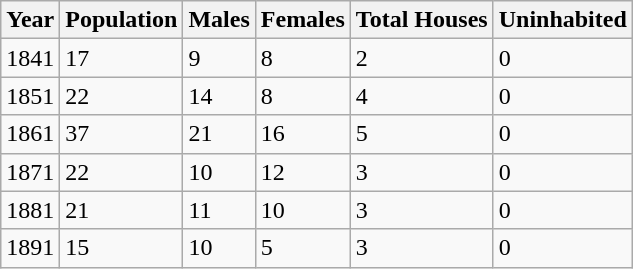<table class="wikitable">
<tr>
<th>Year</th>
<th>Population</th>
<th>Males</th>
<th>Females</th>
<th>Total Houses</th>
<th>Uninhabited</th>
</tr>
<tr>
<td>1841</td>
<td>17</td>
<td>9</td>
<td>8</td>
<td>2</td>
<td>0</td>
</tr>
<tr>
<td>1851</td>
<td>22</td>
<td>14</td>
<td>8</td>
<td>4</td>
<td>0</td>
</tr>
<tr>
<td>1861</td>
<td>37</td>
<td>21</td>
<td>16</td>
<td>5</td>
<td>0</td>
</tr>
<tr>
<td>1871</td>
<td>22</td>
<td>10</td>
<td>12</td>
<td>3</td>
<td>0</td>
</tr>
<tr>
<td>1881</td>
<td>21</td>
<td>11</td>
<td>10</td>
<td>3</td>
<td>0</td>
</tr>
<tr>
<td>1891</td>
<td>15</td>
<td>10</td>
<td>5</td>
<td>3</td>
<td>0</td>
</tr>
</table>
